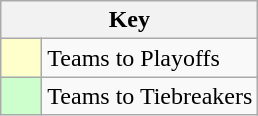<table class="wikitable" style="text-align: center;">
<tr>
<th colspan=2>Key</th>
</tr>
<tr>
<td style="background:#ffffcc; width:20px;"></td>
<td align=left>Teams to Playoffs</td>
</tr>
<tr>
<td style="background:#ccffcc; width:20px;"></td>
<td align=left>Teams to Tiebreakers</td>
</tr>
</table>
